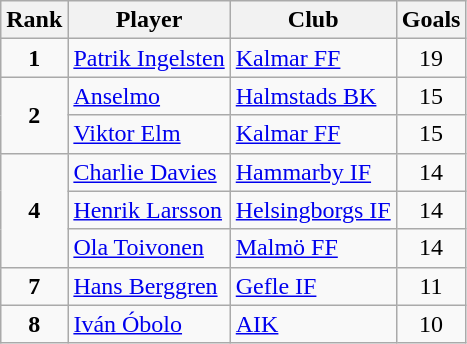<table class="wikitable" style="text-align:center">
<tr>
<th>Rank</th>
<th>Player</th>
<th>Club</th>
<th>Goals</th>
</tr>
<tr>
<td rowspan="1"><strong>1</strong></td>
<td align="left"> <a href='#'>Patrik Ingelsten</a></td>
<td align="left"><a href='#'>Kalmar FF</a></td>
<td>19</td>
</tr>
<tr>
<td rowspan="2"><strong>2</strong></td>
<td align="left"> <a href='#'>Anselmo</a></td>
<td align="left"><a href='#'>Halmstads BK</a></td>
<td>15</td>
</tr>
<tr>
<td align="left"> <a href='#'>Viktor Elm</a></td>
<td align="left"><a href='#'>Kalmar FF</a></td>
<td>15</td>
</tr>
<tr>
<td rowspan="3"><strong>4</strong></td>
<td align="left"> <a href='#'>Charlie Davies</a></td>
<td align="left"><a href='#'>Hammarby IF</a></td>
<td>14</td>
</tr>
<tr>
<td align="left"> <a href='#'>Henrik Larsson</a></td>
<td align="left"><a href='#'>Helsingborgs IF</a></td>
<td>14</td>
</tr>
<tr>
<td align="left"> <a href='#'>Ola Toivonen</a></td>
<td align="left"><a href='#'>Malmö FF</a></td>
<td>14</td>
</tr>
<tr>
<td rowspan="1"><strong>7</strong></td>
<td align="left"> <a href='#'>Hans Berggren</a></td>
<td align="left"><a href='#'>Gefle IF</a></td>
<td>11</td>
</tr>
<tr>
<td rowspan="1"><strong>8</strong></td>
<td align="left"> <a href='#'>Iván Óbolo</a></td>
<td align="left"><a href='#'>AIK</a></td>
<td>10</td>
</tr>
</table>
